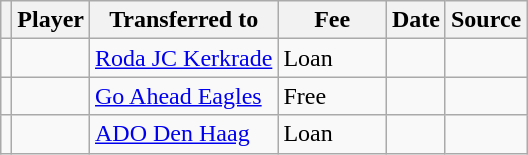<table class="wikitable plainrowheaders sortable">
<tr>
<th></th>
<th scope="col">Player</th>
<th>Transferred to</th>
<th style="width: 65px;">Fee</th>
<th scope="col">Date</th>
<th scope="col">Source</th>
</tr>
<tr>
<td align=center></td>
<td></td>
<td> <a href='#'>Roda JC Kerkrade</a></td>
<td>Loan</td>
<td></td>
<td></td>
</tr>
<tr>
<td align=center></td>
<td></td>
<td> <a href='#'>Go Ahead Eagles</a></td>
<td>Free</td>
<td></td>
<td></td>
</tr>
<tr>
<td align=center></td>
<td></td>
<td> <a href='#'>ADO Den Haag</a></td>
<td>Loan</td>
<td></td>
<td></td>
</tr>
</table>
